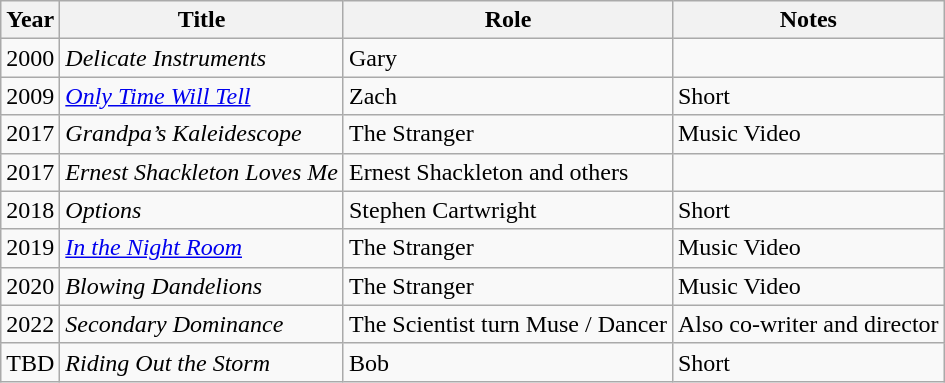<table class="wikitable">
<tr>
<th>Year</th>
<th>Title</th>
<th>Role</th>
<th>Notes</th>
</tr>
<tr>
<td>2000</td>
<td><em>Delicate Instruments</em></td>
<td>Gary</td>
<td></td>
</tr>
<tr>
<td>2009</td>
<td><em><a href='#'>Only Time Will Tell</a></em></td>
<td>Zach</td>
<td>Short</td>
</tr>
<tr>
<td>2017</td>
<td><em>Grandpa’s Kaleidescope</em></td>
<td>The Stranger</td>
<td>Music Video</td>
</tr>
<tr>
<td>2017</td>
<td><em>Ernest Shackleton Loves Me</em></td>
<td>Ernest Shackleton and others</td>
<td></td>
</tr>
<tr>
<td>2018</td>
<td><em>Options</em></td>
<td>Stephen Cartwright</td>
<td>Short</td>
</tr>
<tr>
<td>2019</td>
<td><em><a href='#'>In the Night Room</a></em></td>
<td>The Stranger</td>
<td>Music Video</td>
</tr>
<tr>
<td>2020</td>
<td><em>Blowing Dandelions</em></td>
<td>The Stranger</td>
<td>Music Video</td>
</tr>
<tr>
<td>2022</td>
<td><em>Secondary Dominance</em></td>
<td>The Scientist turn Muse / Dancer</td>
<td>Also co-writer and director</td>
</tr>
<tr>
<td>TBD</td>
<td><em>Riding Out the Storm</em></td>
<td>Bob</td>
<td>Short</td>
</tr>
</table>
